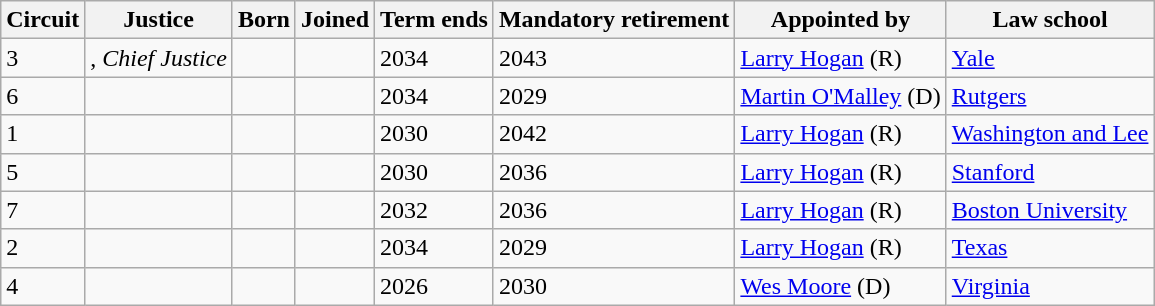<table class="wikitable sortable" sortable>
<tr>
<th>Circuit</th>
<th>Justice</th>
<th>Born</th>
<th>Joined</th>
<th>Term ends</th>
<th>Mandatory retirement</th>
<th>Appointed by</th>
<th>Law school</th>
</tr>
<tr>
<td>3</td>
<td>, <em>Chief Justice</em></td>
<td></td>
<td></td>
<td>2034</td>
<td>2043</td>
<td><a href='#'>Larry Hogan</a> (R)</td>
<td><a href='#'>Yale</a></td>
</tr>
<tr>
<td>6</td>
<td></td>
<td></td>
<td></td>
<td>2034</td>
<td>2029</td>
<td><a href='#'>Martin O'Malley</a> (D)</td>
<td><a href='#'>Rutgers</a></td>
</tr>
<tr>
<td>1</td>
<td></td>
<td></td>
<td></td>
<td>2030</td>
<td>2042</td>
<td><a href='#'>Larry Hogan</a> (R)</td>
<td><a href='#'>Washington and Lee</a></td>
</tr>
<tr>
<td>5</td>
<td></td>
<td></td>
<td></td>
<td>2030</td>
<td>2036</td>
<td><a href='#'>Larry Hogan</a> (R)</td>
<td><a href='#'>Stanford</a></td>
</tr>
<tr>
<td>7</td>
<td></td>
<td></td>
<td></td>
<td>2032</td>
<td>2036</td>
<td><a href='#'>Larry Hogan</a> (R)</td>
<td><a href='#'>Boston University</a></td>
</tr>
<tr>
<td>2</td>
<td></td>
<td></td>
<td></td>
<td>2034</td>
<td>2029</td>
<td><a href='#'>Larry Hogan</a> (R)</td>
<td><a href='#'>Texas</a></td>
</tr>
<tr>
<td>4</td>
<td></td>
<td></td>
<td></td>
<td>2026</td>
<td>2030</td>
<td><a href='#'>Wes Moore</a> (D)</td>
<td><a href='#'>Virginia</a></td>
</tr>
</table>
